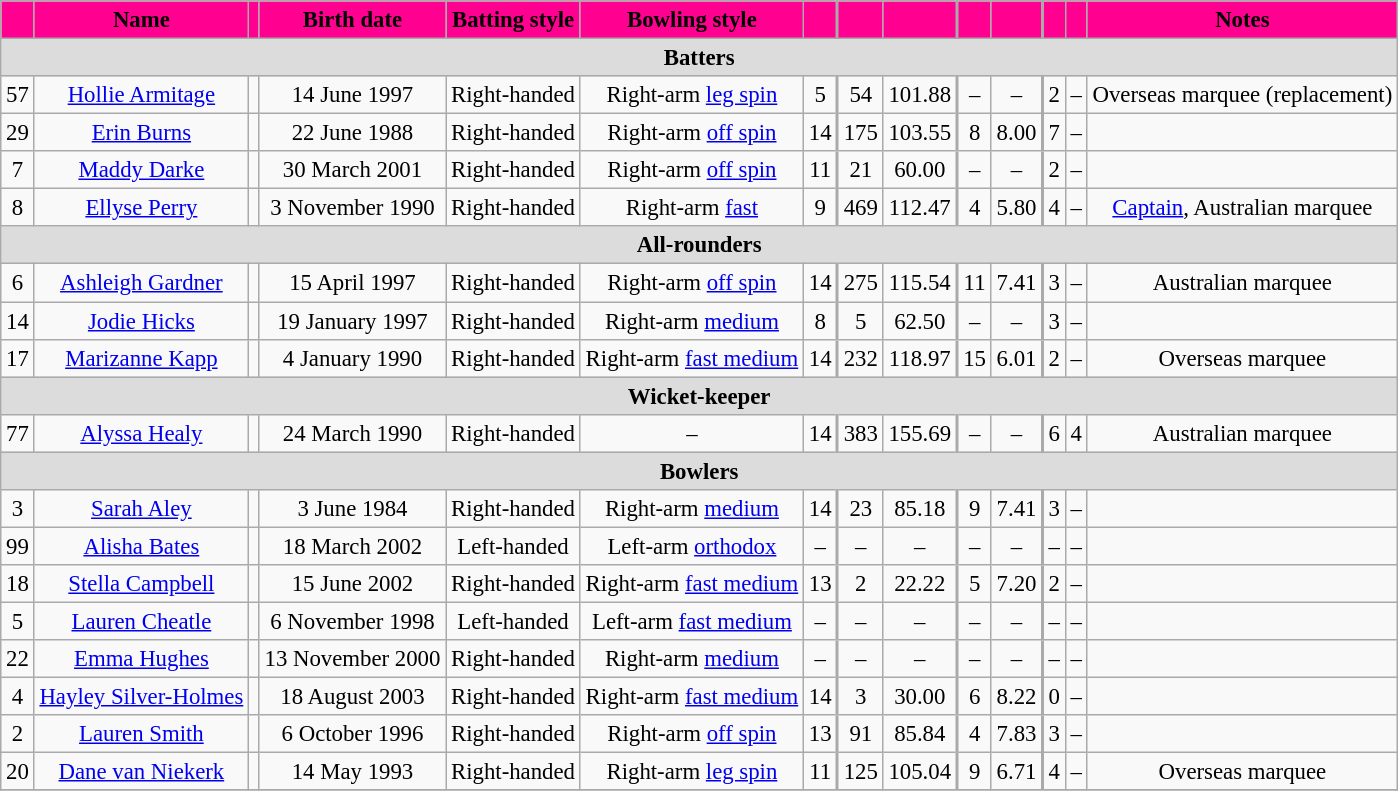<table class="wikitable" style="font-size:95%;">
<tr>
<th style="background:#ff0090; color:black;"></th>
<th style="background:#ff0090; color:black;">Name</th>
<th style="background:#ff0090; color:black;"></th>
<th style="background:#ff0090; color:black;">Birth date</th>
<th style="background:#ff0090; color:black;">Batting style</th>
<th style="background:#ff0090; color:black;">Bowling style</th>
<th style="background:#ff0090; color:black;"></th>
<th style="background:#ff0090; color:black; border-left-width: 2px;"></th>
<th style="background:#ff0090; color:black;"></th>
<th style="background:#ff0090; color:black; border-left-width: 2px;"></th>
<th style="background:#ff0090; color:black;"></th>
<th style="background:#ff0090; color:black; border-left-width: 2px;"></th>
<th style="background:#ff0090; color:black;"></th>
<th style="background:#ff0090; color:black;">Notes</th>
</tr>
<tr>
<th colspan="14" style="background: #DCDCDC; text-align:center;">Batters</th>
</tr>
<tr align="center">
<td>57</td>
<td><a href='#'>Hollie Armitage</a></td>
<td></td>
<td>14 June 1997</td>
<td>Right-handed</td>
<td>Right-arm <a href='#'>leg spin</a></td>
<td>5</td>
<td style="border-left-width: 2px">54</td>
<td>101.88</td>
<td style="border-left-width: 2px">–</td>
<td>–</td>
<td style="border-left-width: 2px">2</td>
<td>–</td>
<td>Overseas marquee (replacement)</td>
</tr>
<tr align="center">
<td>29</td>
<td><a href='#'>Erin Burns</a></td>
<td></td>
<td>22 June 1988</td>
<td>Right-handed</td>
<td>Right-arm <a href='#'>off spin</a></td>
<td>14</td>
<td style="border-left-width: 2px">175</td>
<td>103.55</td>
<td style="border-left-width: 2px">8</td>
<td>8.00</td>
<td style="border-left-width: 2px">7</td>
<td>–</td>
<td></td>
</tr>
<tr align="center">
<td>7</td>
<td><a href='#'>Maddy Darke</a></td>
<td></td>
<td>30 March 2001</td>
<td>Right-handed</td>
<td>Right-arm <a href='#'>off spin</a></td>
<td>11</td>
<td style="border-left-width: 2px">21</td>
<td>60.00</td>
<td style="border-left-width: 2px">–</td>
<td>–</td>
<td style="border-left-width: 2px">2</td>
<td>–</td>
<td></td>
</tr>
<tr align="center">
<td>8</td>
<td><a href='#'>Ellyse Perry</a></td>
<td></td>
<td>3 November 1990</td>
<td>Right-handed</td>
<td>Right-arm <a href='#'>fast</a></td>
<td>9</td>
<td style="border-left-width: 2px">469</td>
<td>112.47</td>
<td style="border-left-width: 2px">4</td>
<td>5.80</td>
<td style="border-left-width: 2px">4</td>
<td>–</td>
<td><a href='#'>Captain</a>, Australian marquee</td>
</tr>
<tr>
<th colspan="14" style="background: #DCDCDC; text-align:center;">All-rounders</th>
</tr>
<tr align="center">
<td>6</td>
<td><a href='#'>Ashleigh Gardner</a></td>
<td></td>
<td>15 April 1997</td>
<td>Right-handed</td>
<td>Right-arm <a href='#'>off spin</a></td>
<td>14</td>
<td style="border-left-width: 2px">275</td>
<td>115.54</td>
<td style="border-left-width: 2px">11</td>
<td>7.41</td>
<td style="border-left-width: 2px">3</td>
<td>–</td>
<td>Australian marquee</td>
</tr>
<tr align="center">
<td>14</td>
<td><a href='#'>Jodie Hicks</a></td>
<td></td>
<td>19 January 1997</td>
<td>Right-handed</td>
<td>Right-arm <a href='#'>medium</a></td>
<td>8</td>
<td style="border-left-width: 2px">5</td>
<td>62.50</td>
<td style="border-left-width: 2px">–</td>
<td>–</td>
<td style="border-left-width: 2px">3</td>
<td>–</td>
<td></td>
</tr>
<tr align="center">
<td>17</td>
<td><a href='#'>Marizanne Kapp</a></td>
<td></td>
<td>4 January 1990</td>
<td>Right-handed</td>
<td>Right-arm <a href='#'>fast medium</a></td>
<td>14</td>
<td style="border-left-width: 2px">232</td>
<td>118.97</td>
<td style="border-left-width: 2px">15</td>
<td>6.01</td>
<td style="border-left-width: 2px">2</td>
<td>–</td>
<td>Overseas marquee</td>
</tr>
<tr>
<th colspan="14" style="background: #DCDCDC; text-align:center;">Wicket-keeper</th>
</tr>
<tr align="center">
<td>77</td>
<td><a href='#'>Alyssa Healy</a></td>
<td></td>
<td>24 March 1990</td>
<td>Right-handed</td>
<td>–</td>
<td>14</td>
<td style="border-left-width: 2px">383</td>
<td>155.69</td>
<td style="border-left-width: 2px">–</td>
<td>–</td>
<td style="border-left-width: 2px">6</td>
<td>4</td>
<td>Australian marquee</td>
</tr>
<tr>
<th colspan="14" style="background: #DCDCDC; text-align:center;">Bowlers</th>
</tr>
<tr align="center">
<td>3</td>
<td><a href='#'>Sarah Aley</a></td>
<td></td>
<td>3 June 1984</td>
<td>Right-handed</td>
<td>Right-arm <a href='#'>medium</a></td>
<td>14</td>
<td style="border-left-width: 2px">23</td>
<td>85.18</td>
<td style="border-left-width: 2px">9</td>
<td>7.41</td>
<td style="border-left-width: 2px">3</td>
<td>–</td>
<td></td>
</tr>
<tr align="center">
<td>99</td>
<td><a href='#'>Alisha Bates</a></td>
<td></td>
<td>18 March 2002</td>
<td>Left-handed</td>
<td>Left-arm <a href='#'>orthodox</a></td>
<td>–</td>
<td style="border-left-width: 2px">–</td>
<td>–</td>
<td style="border-left-width: 2px">–</td>
<td>–</td>
<td style="border-left-width: 2px">–</td>
<td>–</td>
<td></td>
</tr>
<tr align="center">
<td>18</td>
<td><a href='#'>Stella Campbell</a></td>
<td></td>
<td>15 June 2002</td>
<td>Right-handed</td>
<td>Right-arm <a href='#'>fast medium</a></td>
<td>13</td>
<td style="border-left-width: 2px">2</td>
<td>22.22</td>
<td style="border-left-width: 2px">5</td>
<td>7.20</td>
<td style="border-left-width: 2px">2</td>
<td>–</td>
<td></td>
</tr>
<tr align="center">
<td>5</td>
<td><a href='#'>Lauren Cheatle</a></td>
<td></td>
<td>6 November 1998</td>
<td>Left-handed</td>
<td>Left-arm <a href='#'>fast medium</a></td>
<td>–</td>
<td style="border-left-width: 2px">–</td>
<td>–</td>
<td style="border-left-width: 2px">–</td>
<td>–</td>
<td style="border-left-width: 2px">–</td>
<td>–</td>
<td></td>
</tr>
<tr align="center">
<td>22</td>
<td><a href='#'>Emma Hughes</a></td>
<td></td>
<td>13 November 2000</td>
<td>Right-handed</td>
<td>Right-arm <a href='#'>medium</a></td>
<td>–</td>
<td style="border-left-width: 2px">–</td>
<td>–</td>
<td style="border-left-width: 2px">–</td>
<td>–</td>
<td style="border-left-width: 2px">–</td>
<td>–</td>
<td></td>
</tr>
<tr align="center">
<td>4</td>
<td><a href='#'>Hayley Silver-Holmes</a></td>
<td></td>
<td>18 August 2003</td>
<td>Right-handed</td>
<td>Right-arm <a href='#'>fast medium</a></td>
<td>14</td>
<td style="border-left-width: 2px">3</td>
<td>30.00</td>
<td style="border-left-width: 2px">6</td>
<td>8.22</td>
<td style="border-left-width: 2px">0</td>
<td>–</td>
<td></td>
</tr>
<tr align="center">
<td>2</td>
<td><a href='#'>Lauren Smith</a></td>
<td></td>
<td>6 October 1996</td>
<td>Right-handed</td>
<td>Right-arm <a href='#'>off spin</a></td>
<td>13</td>
<td style="border-left-width: 2px">91</td>
<td>85.84</td>
<td style="border-left-width: 2px">4</td>
<td>7.83</td>
<td style="border-left-width: 2px">3</td>
<td>–</td>
<td></td>
</tr>
<tr align="center">
<td>20</td>
<td><a href='#'>Dane van Niekerk</a></td>
<td></td>
<td>14 May 1993</td>
<td>Right-handed</td>
<td>Right-arm <a href='#'>leg spin</a></td>
<td>11</td>
<td style="border-left-width: 2px">125</td>
<td>105.04</td>
<td style="border-left-width: 2px">9</td>
<td>6.71</td>
<td style="border-left-width: 2px">4</td>
<td>–</td>
<td>Overseas marquee</td>
</tr>
<tr>
</tr>
</table>
